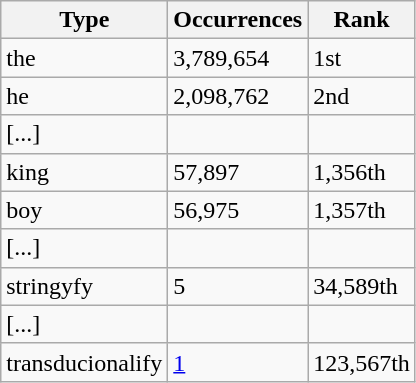<table class="wikitable floatright defaultright col1left">
<tr>
<th>Type</th>
<th>Occurrences</th>
<th>Rank</th>
</tr>
<tr>
<td>the</td>
<td>3,789,654</td>
<td>1st</td>
</tr>
<tr>
<td>he</td>
<td>2,098,762</td>
<td>2nd</td>
</tr>
<tr>
<td>[...]</td>
<td></td>
<td></td>
</tr>
<tr>
<td>king</td>
<td>57,897</td>
<td>1,356th</td>
</tr>
<tr>
<td>boy</td>
<td>56,975</td>
<td>1,357th</td>
</tr>
<tr>
<td>[...]</td>
<td></td>
<td></td>
</tr>
<tr>
<td>stringyfy</td>
<td>5</td>
<td>34,589th</td>
</tr>
<tr>
<td>[...]</td>
<td></td>
<td></td>
</tr>
<tr>
<td>transducionalify</td>
<td><a href='#'>1</a></td>
<td>123,567th</td>
</tr>
</table>
